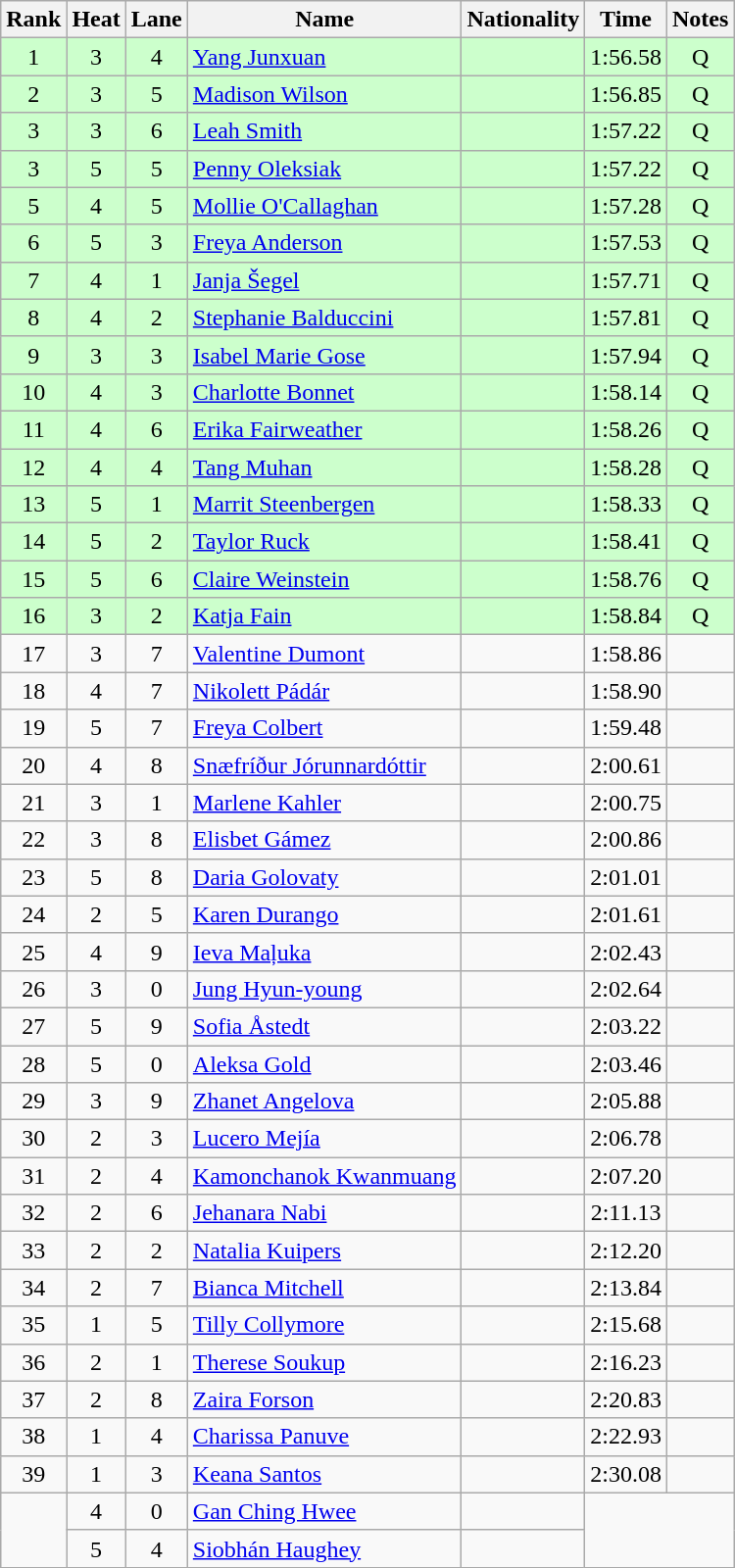<table class="wikitable sortable" style="text-align:center">
<tr>
<th>Rank</th>
<th>Heat</th>
<th>Lane</th>
<th>Name</th>
<th>Nationality</th>
<th>Time</th>
<th>Notes</th>
</tr>
<tr bgcolor=ccffcc>
<td>1</td>
<td>3</td>
<td>4</td>
<td align=left><a href='#'>Yang Junxuan</a></td>
<td align=left></td>
<td>1:56.58</td>
<td>Q</td>
</tr>
<tr bgcolor=ccffcc>
<td>2</td>
<td>3</td>
<td>5</td>
<td align=left><a href='#'>Madison Wilson</a></td>
<td align=left></td>
<td>1:56.85</td>
<td>Q</td>
</tr>
<tr bgcolor=ccffcc>
<td>3</td>
<td>3</td>
<td>6</td>
<td align=left><a href='#'>Leah Smith</a></td>
<td align=left></td>
<td>1:57.22</td>
<td>Q</td>
</tr>
<tr bgcolor=ccffcc>
<td>3</td>
<td>5</td>
<td>5</td>
<td align=left><a href='#'>Penny Oleksiak</a></td>
<td align=left></td>
<td>1:57.22</td>
<td>Q</td>
</tr>
<tr bgcolor=ccffcc>
<td>5</td>
<td>4</td>
<td>5</td>
<td align=left><a href='#'>Mollie O'Callaghan</a></td>
<td align=left></td>
<td>1:57.28</td>
<td>Q</td>
</tr>
<tr bgcolor=ccffcc>
<td>6</td>
<td>5</td>
<td>3</td>
<td align=left><a href='#'>Freya Anderson</a></td>
<td align=left></td>
<td>1:57.53</td>
<td>Q</td>
</tr>
<tr bgcolor=ccffcc>
<td>7</td>
<td>4</td>
<td>1</td>
<td align=left><a href='#'>Janja Šegel</a></td>
<td align=left></td>
<td>1:57.71</td>
<td>Q</td>
</tr>
<tr bgcolor=ccffcc>
<td>8</td>
<td>4</td>
<td>2</td>
<td align=left><a href='#'>Stephanie Balduccini</a></td>
<td align=left></td>
<td>1:57.81</td>
<td>Q</td>
</tr>
<tr bgcolor=ccffcc>
<td>9</td>
<td>3</td>
<td>3</td>
<td align=left><a href='#'>Isabel Marie Gose</a></td>
<td align=left></td>
<td>1:57.94</td>
<td>Q</td>
</tr>
<tr bgcolor=ccffcc>
<td>10</td>
<td>4</td>
<td>3</td>
<td align=left><a href='#'>Charlotte Bonnet</a></td>
<td align=left></td>
<td>1:58.14</td>
<td>Q</td>
</tr>
<tr bgcolor=ccffcc>
<td>11</td>
<td>4</td>
<td>6</td>
<td align=left><a href='#'>Erika Fairweather</a></td>
<td align=left></td>
<td>1:58.26</td>
<td>Q</td>
</tr>
<tr bgcolor=ccffcc>
<td>12</td>
<td>4</td>
<td>4</td>
<td align=left><a href='#'>Tang Muhan</a></td>
<td align=left></td>
<td>1:58.28</td>
<td>Q</td>
</tr>
<tr bgcolor=ccffcc>
<td>13</td>
<td>5</td>
<td>1</td>
<td align=left><a href='#'>Marrit Steenbergen</a></td>
<td align=left></td>
<td>1:58.33</td>
<td>Q</td>
</tr>
<tr bgcolor=ccffcc>
<td>14</td>
<td>5</td>
<td>2</td>
<td align=left><a href='#'>Taylor Ruck</a></td>
<td align=left></td>
<td>1:58.41</td>
<td>Q</td>
</tr>
<tr bgcolor=ccffcc>
<td>15</td>
<td>5</td>
<td>6</td>
<td align=left><a href='#'>Claire Weinstein</a></td>
<td align=left></td>
<td>1:58.76</td>
<td>Q</td>
</tr>
<tr bgcolor=ccffcc>
<td>16</td>
<td>3</td>
<td>2</td>
<td align=left><a href='#'>Katja Fain</a></td>
<td align=left></td>
<td>1:58.84</td>
<td>Q</td>
</tr>
<tr>
<td>17</td>
<td>3</td>
<td>7</td>
<td align=left><a href='#'>Valentine Dumont</a></td>
<td align=left></td>
<td>1:58.86</td>
<td></td>
</tr>
<tr>
<td>18</td>
<td>4</td>
<td>7</td>
<td align=left><a href='#'>Nikolett Pádár</a></td>
<td align=left></td>
<td>1:58.90</td>
<td></td>
</tr>
<tr>
<td>19</td>
<td>5</td>
<td>7</td>
<td align=left><a href='#'>Freya Colbert</a></td>
<td align=left></td>
<td>1:59.48</td>
<td></td>
</tr>
<tr>
<td>20</td>
<td>4</td>
<td>8</td>
<td align=left><a href='#'>Snæfríður Jórunnardóttir</a></td>
<td align=left></td>
<td>2:00.61</td>
<td></td>
</tr>
<tr>
<td>21</td>
<td>3</td>
<td>1</td>
<td align=left><a href='#'>Marlene Kahler</a></td>
<td align=left></td>
<td>2:00.75</td>
<td></td>
</tr>
<tr>
<td>22</td>
<td>3</td>
<td>8</td>
<td align=left><a href='#'>Elisbet Gámez</a></td>
<td align=left></td>
<td>2:00.86</td>
<td></td>
</tr>
<tr>
<td>23</td>
<td>5</td>
<td>8</td>
<td align=left><a href='#'>Daria Golovaty</a></td>
<td align=left></td>
<td>2:01.01</td>
<td></td>
</tr>
<tr>
<td>24</td>
<td>2</td>
<td>5</td>
<td align=left><a href='#'>Karen Durango</a></td>
<td align=left></td>
<td>2:01.61</td>
<td></td>
</tr>
<tr>
<td>25</td>
<td>4</td>
<td>9</td>
<td align=left><a href='#'>Ieva Maļuka</a></td>
<td align=left></td>
<td>2:02.43</td>
<td></td>
</tr>
<tr>
<td>26</td>
<td>3</td>
<td>0</td>
<td align=left><a href='#'>Jung Hyun-young</a></td>
<td align=left></td>
<td>2:02.64</td>
<td></td>
</tr>
<tr>
<td>27</td>
<td>5</td>
<td>9</td>
<td align=left><a href='#'>Sofia Åstedt</a></td>
<td align=left></td>
<td>2:03.22</td>
<td></td>
</tr>
<tr>
<td>28</td>
<td>5</td>
<td>0</td>
<td align=left><a href='#'>Aleksa Gold</a></td>
<td align=left></td>
<td>2:03.46</td>
<td></td>
</tr>
<tr>
<td>29</td>
<td>3</td>
<td>9</td>
<td align=left><a href='#'>Zhanet Angelova</a></td>
<td align=left></td>
<td>2:05.88</td>
<td></td>
</tr>
<tr>
<td>30</td>
<td>2</td>
<td>3</td>
<td align=left><a href='#'>Lucero Mejía</a></td>
<td align=left></td>
<td>2:06.78</td>
<td></td>
</tr>
<tr>
<td>31</td>
<td>2</td>
<td>4</td>
<td align=left><a href='#'>Kamonchanok Kwanmuang</a></td>
<td align=left></td>
<td>2:07.20</td>
<td></td>
</tr>
<tr>
<td>32</td>
<td>2</td>
<td>6</td>
<td align=left><a href='#'>Jehanara Nabi</a></td>
<td align=left></td>
<td>2:11.13</td>
<td></td>
</tr>
<tr>
<td>33</td>
<td>2</td>
<td>2</td>
<td align=left><a href='#'>Natalia Kuipers</a></td>
<td align=left></td>
<td>2:12.20</td>
<td></td>
</tr>
<tr>
<td>34</td>
<td>2</td>
<td>7</td>
<td align=left><a href='#'>Bianca Mitchell</a></td>
<td align=left></td>
<td>2:13.84</td>
<td></td>
</tr>
<tr>
<td>35</td>
<td>1</td>
<td>5</td>
<td align=left><a href='#'>Tilly Collymore</a></td>
<td align=left></td>
<td>2:15.68</td>
<td></td>
</tr>
<tr>
<td>36</td>
<td>2</td>
<td>1</td>
<td align=left><a href='#'>Therese Soukup</a></td>
<td align=left></td>
<td>2:16.23</td>
<td></td>
</tr>
<tr>
<td>37</td>
<td>2</td>
<td>8</td>
<td align=left><a href='#'>Zaira Forson</a></td>
<td align=left></td>
<td>2:20.83</td>
<td></td>
</tr>
<tr>
<td>38</td>
<td>1</td>
<td>4</td>
<td align=left><a href='#'>Charissa Panuve</a></td>
<td align=left></td>
<td>2:22.93</td>
<td></td>
</tr>
<tr>
<td>39</td>
<td>1</td>
<td>3</td>
<td align=left><a href='#'>Keana Santos</a></td>
<td align=left></td>
<td>2:30.08</td>
<td></td>
</tr>
<tr>
<td rowspan=2></td>
<td>4</td>
<td>0</td>
<td align=left><a href='#'>Gan Ching Hwee</a></td>
<td align=left></td>
<td colspan=2 rowspan=2></td>
</tr>
<tr>
<td>5</td>
<td>4</td>
<td align=left><a href='#'>Siobhán Haughey</a></td>
<td align=left></td>
</tr>
</table>
